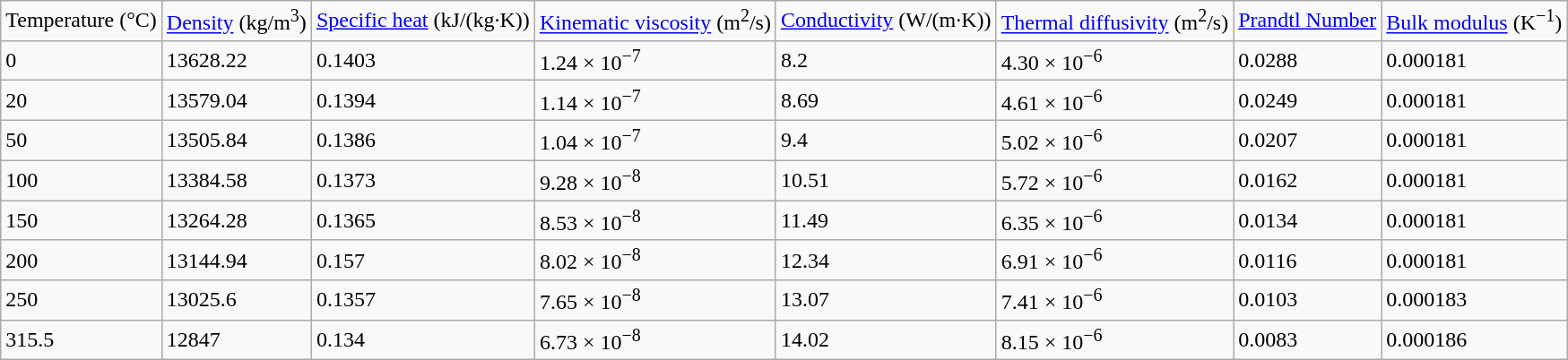<table class="wikitable mw-collapsible mw-collapsed">
<tr>
<td>Temperature (°C)</td>
<td><a href='#'>Density</a> (kg/m<sup>3</sup>)</td>
<td><a href='#'>Specific heat</a> (kJ/(kg·K))</td>
<td><a href='#'>Kinematic viscosity</a> (m<sup>2</sup>/s)</td>
<td><a href='#'>Conductivity</a> (W/(m·K))</td>
<td><a href='#'>Thermal diffusivity</a> (m<sup>2</sup>/s)</td>
<td><a href='#'>Prandtl Number</a></td>
<td><a href='#'>Bulk modulus</a> (K<sup>−1</sup>)</td>
</tr>
<tr>
<td>0</td>
<td>13628.22</td>
<td>0.1403</td>
<td>1.24 × 10<sup>−7</sup></td>
<td>8.2</td>
<td>4.30 × 10<sup>−6</sup></td>
<td>0.0288</td>
<td>0.000181</td>
</tr>
<tr>
<td>20</td>
<td>13579.04</td>
<td>0.1394</td>
<td>1.14 × 10<sup>−7</sup></td>
<td>8.69</td>
<td>4.61 × 10<sup>−6</sup></td>
<td>0.0249</td>
<td>0.000181</td>
</tr>
<tr>
<td>50</td>
<td>13505.84</td>
<td>0.1386</td>
<td>1.04 × 10<sup>−7</sup></td>
<td>9.4</td>
<td>5.02 × 10<sup>−6</sup></td>
<td>0.0207</td>
<td>0.000181</td>
</tr>
<tr>
<td>100</td>
<td>13384.58</td>
<td>0.1373</td>
<td>9.28 × 10<sup>−8</sup></td>
<td>10.51</td>
<td>5.72 × 10<sup>−6</sup></td>
<td>0.0162</td>
<td>0.000181</td>
</tr>
<tr>
<td>150</td>
<td>13264.28</td>
<td>0.1365</td>
<td>8.53 × 10<sup>−8</sup></td>
<td>11.49</td>
<td>6.35 × 10<sup>−6</sup></td>
<td>0.0134</td>
<td>0.000181</td>
</tr>
<tr>
<td>200</td>
<td>13144.94</td>
<td>0.157</td>
<td>8.02 × 10<sup>−8</sup></td>
<td>12.34</td>
<td>6.91 × 10<sup>−6</sup></td>
<td>0.0116</td>
<td>0.000181</td>
</tr>
<tr>
<td>250</td>
<td>13025.6</td>
<td>0.1357</td>
<td>7.65 × 10<sup>−8</sup></td>
<td>13.07</td>
<td>7.41 × 10<sup>−6</sup></td>
<td>0.0103</td>
<td>0.000183</td>
</tr>
<tr>
<td>315.5</td>
<td>12847</td>
<td>0.134</td>
<td>6.73 × 10<sup>−8</sup></td>
<td>14.02</td>
<td>8.15 × 10<sup>−6</sup></td>
<td>0.0083</td>
<td>0.000186</td>
</tr>
</table>
